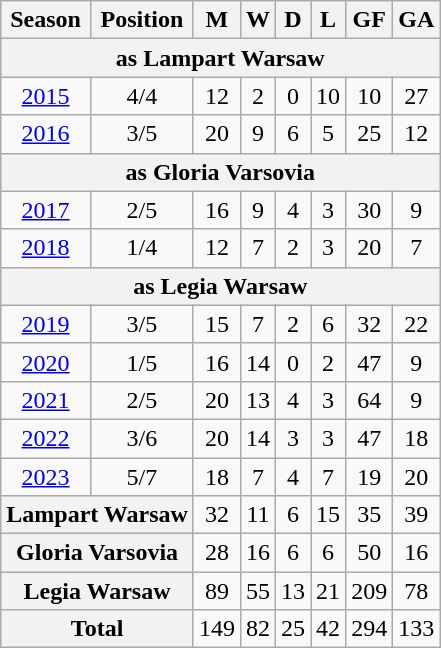<table class="wikitable" style="text-align: center;">
<tr>
<th>Season</th>
<th>Position</th>
<th>M</th>
<th>W</th>
<th>D</th>
<th>L</th>
<th>GF</th>
<th>GA</th>
</tr>
<tr>
<th colspan=8>as Lampart Warsaw</th>
</tr>
<tr>
<td><a href='#'>2015</a></td>
<td>4/4</td>
<td>12</td>
<td>2</td>
<td>0</td>
<td>10</td>
<td>10</td>
<td>27</td>
</tr>
<tr>
<td><a href='#'>2016</a></td>
<td>3/5</td>
<td>20</td>
<td>9</td>
<td>6</td>
<td>5</td>
<td>25</td>
<td>12</td>
</tr>
<tr>
<th colspan=8>as Gloria Varsovia</th>
</tr>
<tr>
<td><a href='#'>2017</a></td>
<td>2/5</td>
<td>16</td>
<td>9</td>
<td>4</td>
<td>3</td>
<td>30</td>
<td>9</td>
</tr>
<tr>
<td><a href='#'>2018</a></td>
<td>1/4</td>
<td>12</td>
<td>7</td>
<td>2</td>
<td>3</td>
<td>20</td>
<td>7</td>
</tr>
<tr>
<th colspan=8>as Legia Warsaw</th>
</tr>
<tr>
<td><a href='#'>2019</a></td>
<td>3/5</td>
<td>15</td>
<td>7</td>
<td>2</td>
<td>6</td>
<td>32</td>
<td>22</td>
</tr>
<tr>
<td><a href='#'>2020</a></td>
<td>1/5</td>
<td>16</td>
<td>14</td>
<td>0</td>
<td>2</td>
<td>47</td>
<td>9</td>
</tr>
<tr>
<td><a href='#'>2021</a></td>
<td>2/5</td>
<td>20</td>
<td>13</td>
<td>4</td>
<td>3</td>
<td>64</td>
<td>9</td>
</tr>
<tr>
<td><a href='#'>2022</a></td>
<td>3/6</td>
<td>20</td>
<td>14</td>
<td>3</td>
<td>3</td>
<td>47</td>
<td>18</td>
</tr>
<tr>
<td><a href='#'>2023</a></td>
<td>5/7</td>
<td>18</td>
<td>7</td>
<td>4</td>
<td>7</td>
<td>19</td>
<td>20</td>
</tr>
<tr>
<th colspan=2>Lampart Warsaw</th>
<td>32</td>
<td>11</td>
<td>6</td>
<td>15</td>
<td>35</td>
<td>39</td>
</tr>
<tr>
<th colspan=2>Gloria Varsovia</th>
<td>28</td>
<td>16</td>
<td>6</td>
<td>6</td>
<td>50</td>
<td>16</td>
</tr>
<tr>
<th colspan=2>Legia Warsaw</th>
<td>89</td>
<td>55</td>
<td>13</td>
<td>21</td>
<td>209</td>
<td>78</td>
</tr>
<tr>
<th colspan=2>Total</th>
<td>149</td>
<td>82</td>
<td>25</td>
<td>42</td>
<td>294</td>
<td>133</td>
</tr>
</table>
